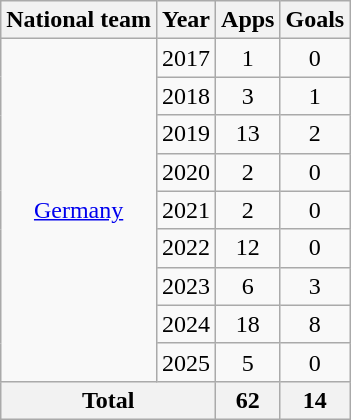<table class="wikitable" style="text-align:center">
<tr>
<th>National team</th>
<th>Year</th>
<th>Apps</th>
<th>Goals</th>
</tr>
<tr>
<td rowspan="9"><a href='#'>Germany</a></td>
<td>2017</td>
<td>1</td>
<td>0</td>
</tr>
<tr>
<td>2018</td>
<td>3</td>
<td>1</td>
</tr>
<tr>
<td>2019</td>
<td>13</td>
<td>2</td>
</tr>
<tr>
<td>2020</td>
<td>2</td>
<td>0</td>
</tr>
<tr>
<td>2021</td>
<td>2</td>
<td>0</td>
</tr>
<tr>
<td>2022</td>
<td>12</td>
<td>0</td>
</tr>
<tr>
<td>2023</td>
<td>6</td>
<td>3</td>
</tr>
<tr>
<td>2024</td>
<td>18</td>
<td>8</td>
</tr>
<tr>
<td>2025</td>
<td>5</td>
<td>0</td>
</tr>
<tr>
<th colspan="2">Total</th>
<th>62</th>
<th>14</th>
</tr>
</table>
